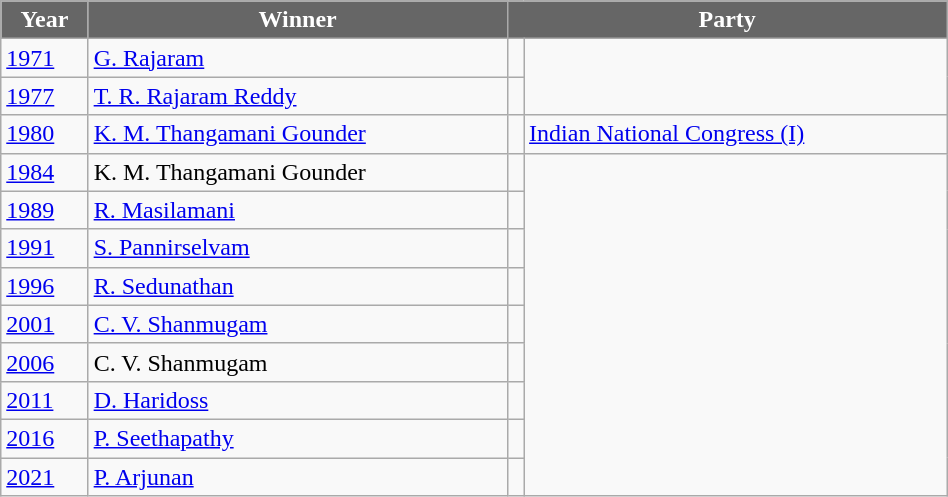<table class="wikitable" width="50%">
<tr>
<th style="background-color:#666666; color:white">Year</th>
<th style="background-color:#666666; color:white">Winner</th>
<th style="background-color:#666666; color:white" colspan="2">Party</th>
</tr>
<tr>
<td><a href='#'>1971</a></td>
<td><a href='#'>G. Rajaram</a></td>
<td></td>
</tr>
<tr>
<td><a href='#'>1977</a></td>
<td><a href='#'>T. R. Rajaram Reddy</a></td>
<td></td>
</tr>
<tr>
<td><a href='#'>1980</a></td>
<td><a href='#'>K. M. Thangamani Gounder</a></td>
<td></td>
<td><a href='#'>Indian National Congress (I)</a></td>
</tr>
<tr>
<td><a href='#'>1984</a></td>
<td>K. M. Thangamani Gounder</td>
<td></td>
</tr>
<tr>
<td><a href='#'>1989</a></td>
<td><a href='#'>R. Masilamani</a></td>
<td></td>
</tr>
<tr>
<td><a href='#'>1991</a></td>
<td><a href='#'>S. Pannirselvam</a></td>
<td></td>
</tr>
<tr>
<td><a href='#'>1996</a></td>
<td><a href='#'>R. Sedunathan</a></td>
<td></td>
</tr>
<tr>
<td><a href='#'>2001</a></td>
<td><a href='#'>C. V. Shanmugam</a></td>
<td></td>
</tr>
<tr>
<td><a href='#'>2006</a></td>
<td>C. V. Shanmugam</td>
<td></td>
</tr>
<tr>
<td><a href='#'>2011</a></td>
<td><a href='#'>D. Haridoss</a></td>
<td></td>
</tr>
<tr>
<td><a href='#'>2016</a></td>
<td><a href='#'>P. Seethapathy</a></td>
<td></td>
</tr>
<tr>
<td><a href='#'>2021</a></td>
<td><a href='#'>P. Arjunan</a></td>
<td></td>
</tr>
</table>
